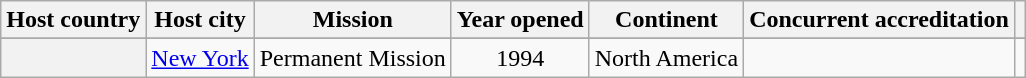<table class="wikitable plainrowheaders" style="text-align:center;">
<tr>
<th scope="col">Host country</th>
<th scope="col">Host city</th>
<th scope="col">Mission</th>
<th scope="col">Year opened</th>
<th scope="col">Continent</th>
<th scope="col">Concurrent accreditation</th>
<th scope="col"></th>
</tr>
<tr>
</tr>
<tr>
<th scope="row"></th>
<td><a href='#'>New York</a></td>
<td>Permanent Mission</td>
<td>1994</td>
<td>North America</td>
<td></td>
<td></td>
</tr>
</table>
